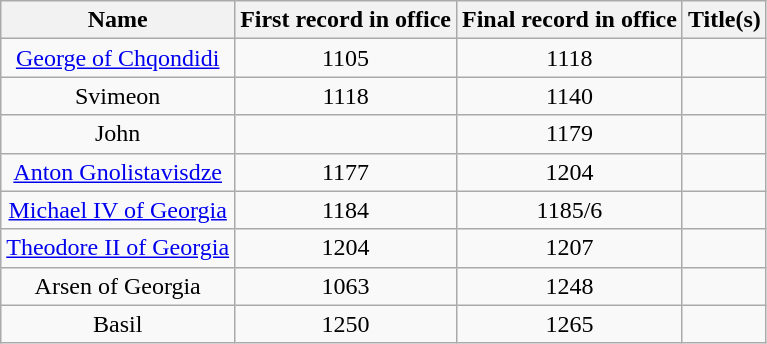<table class="wikitable" style="text-align:center;">
<tr>
<th>Name</th>
<th>First record in office</th>
<th>Final record in office</th>
<th>Title(s)</th>
</tr>
<tr>
<td><a href='#'>George of Chqondidi</a></td>
<td>1105</td>
<td>1118</td>
<td></td>
</tr>
<tr>
<td>Svimeon</td>
<td>1118</td>
<td>1140</td>
<td></td>
</tr>
<tr>
<td>John</td>
<td></td>
<td>1179</td>
<td></td>
</tr>
<tr>
<td><a href='#'>Anton Gnolistavisdze</a></td>
<td>1177</td>
<td>1204</td>
<td></td>
</tr>
<tr>
<td><a href='#'>Michael IV of Georgia</a></td>
<td>1184</td>
<td>1185/6</td>
<td></td>
</tr>
<tr>
<td><a href='#'>Theodore II of Georgia</a></td>
<td>1204</td>
<td>1207</td>
<td></td>
</tr>
<tr>
<td>Arsen of Georgia</td>
<td>1063</td>
<td>1248</td>
<td></td>
</tr>
<tr>
<td>Basil</td>
<td>1250</td>
<td>1265</td>
<td></td>
</tr>
</table>
